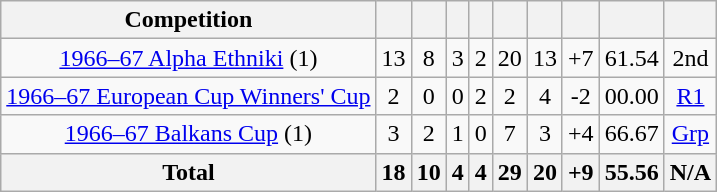<table class="wikitable" style="text-align:center">
<tr>
<th>Competition</th>
<th></th>
<th></th>
<th></th>
<th></th>
<th></th>
<th></th>
<th></th>
<th></th>
<th></th>
</tr>
<tr>
<td><a href='#'>1966–67 Alpha Ethniki</a> (1)</td>
<td>13</td>
<td>8</td>
<td>3</td>
<td>2</td>
<td>20</td>
<td>13</td>
<td>+7</td>
<td>61.54</td>
<td>2nd</td>
</tr>
<tr>
<td><a href='#'>1966–67 European Cup Winners' Cup</a></td>
<td>2</td>
<td>0</td>
<td>0</td>
<td>2</td>
<td>2</td>
<td>4</td>
<td>-2</td>
<td>00.00</td>
<td><a href='#'>R1</a></td>
</tr>
<tr>
<td><a href='#'>1966–67 Balkans Cup</a> (1)</td>
<td>3</td>
<td>2</td>
<td>1</td>
<td>0</td>
<td>7</td>
<td>3</td>
<td>+4</td>
<td>66.67</td>
<td><a href='#'>Grp</a></td>
</tr>
<tr>
<th>Total</th>
<th>18</th>
<th>10</th>
<th>4</th>
<th>4</th>
<th>29</th>
<th>20</th>
<th>+9</th>
<th>55.56</th>
<th>N/A</th>
</tr>
</table>
